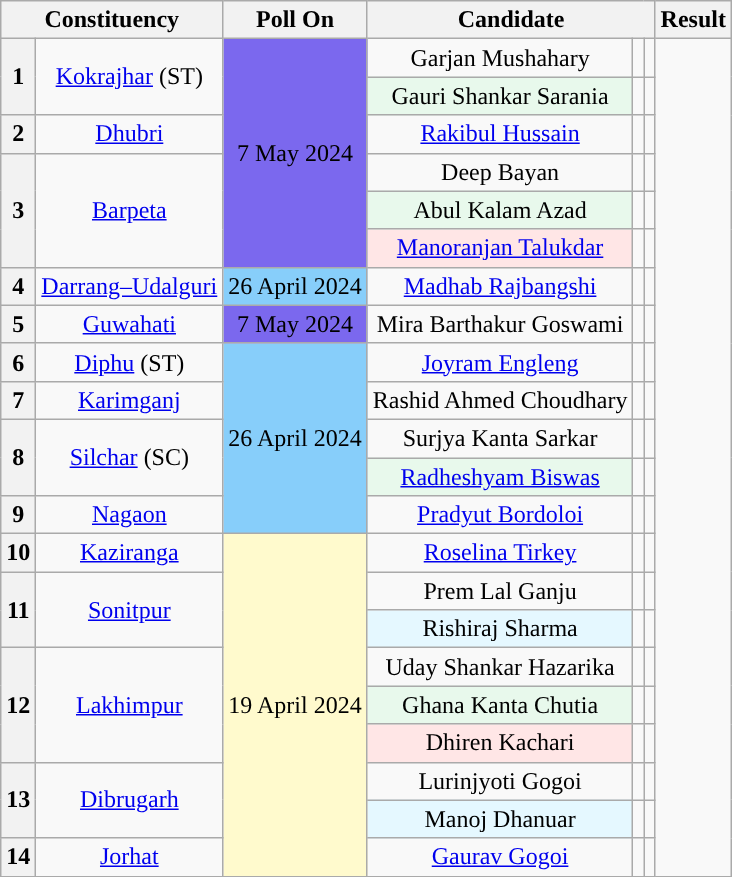<table class="wikitable sortable" style="text-align:center;">
<tr>
<th colspan="2">Constituency</th>
<th>Poll On</th>
<th colspan="3">Candidate</th>
<th>Result</th>
</tr>
<tr>
<th rowspan="2">1</th>
<td rowspan="2"><a href='#'>Kokrajhar</a> (ST)</td>
<td rowspan="6" bgcolor=#7B68EE>7 May 2024</td>
<td>Garjan Mushahary</td>
<td></td>
<td></td>
</tr>
<tr>
<td style="background:#E8f9ec">Gauri Shankar Sarania</td>
<td></td>
<td></td>
</tr>
<tr>
<th>2</th>
<td><a href='#'>Dhubri</a></td>
<td><a href='#'>Rakibul Hussain</a></td>
<td></td>
<td></td>
</tr>
<tr>
<th rowspan="3">3</th>
<td rowspan="3"><a href='#'>Barpeta</a></td>
<td>Deep Bayan</td>
<td></td>
<td></td>
</tr>
<tr>
<td style="background:#E8f9ec">Abul Kalam Azad</td>
<td></td>
<td></td>
</tr>
<tr>
<td style="background:#FFE6E6"><a href='#'>Manoranjan Talukdar</a></td>
<td></td>
<td></td>
</tr>
<tr>
<th>4</th>
<td><a href='#'>Darrang–Udalguri</a></td>
<td bgcolor=#87CEFA>26 April 2024</td>
<td><a href='#'>Madhab Rajbangshi</a></td>
<td></td>
<td></td>
</tr>
<tr>
<th>5</th>
<td><a href='#'>Guwahati</a></td>
<td bgcolor=#7B68EE>7 May 2024</td>
<td>Mira Barthakur Goswami</td>
<td></td>
<td></td>
</tr>
<tr>
<th>6</th>
<td><a href='#'>Diphu</a> (ST)</td>
<td rowspan="5" bgcolor=#87CEFA>26 April 2024</td>
<td><a href='#'>Joyram Engleng</a></td>
<td></td>
<td></td>
</tr>
<tr>
<th>7</th>
<td><a href='#'>Karimganj</a></td>
<td>Rashid Ahmed Choudhary</td>
<td></td>
<td></td>
</tr>
<tr>
<th rowspan="2">8</th>
<td rowspan="2"><a href='#'>Silchar</a> (SC)</td>
<td>Surjya Kanta Sarkar</td>
<td></td>
<td></td>
</tr>
<tr>
<td style="background:#E8f9ec"><a href='#'>Radheshyam Biswas</a></td>
<td></td>
<td></td>
</tr>
<tr>
<th>9</th>
<td><a href='#'>Nagaon</a></td>
<td><a href='#'>Pradyut Bordoloi</a></td>
<td></td>
<td></td>
</tr>
<tr>
<th>10</th>
<td><a href='#'>Kaziranga</a></td>
<td rowspan="10" bgcolor=#FFFACD>19 April 2024</td>
<td><a href='#'>Roselina Tirkey</a></td>
<td></td>
<td></td>
</tr>
<tr>
<th rowspan="2">11</th>
<td rowspan="2"><a href='#'>Sonitpur</a></td>
<td>Prem Lal Ganju</td>
<td></td>
<td></td>
</tr>
<tr>
<td style="background:#E5F8FF">Rishiraj Sharma</td>
<td></td>
<td></td>
</tr>
<tr>
<th rowspan="3">12</th>
<td rowspan="3"><a href='#'>Lakhimpur</a></td>
<td>Uday Shankar Hazarika</td>
<td></td>
<td></td>
</tr>
<tr>
<td style="background:#E8f9ec">Ghana Kanta Chutia</td>
<td></td>
<td></td>
</tr>
<tr>
<td style="background:#FFE6E6">Dhiren Kachari</td>
<td></td>
<td></td>
</tr>
<tr>
<th rowspan="2">13</th>
<td rowspan="2"><a href='#'>Dibrugarh</a></td>
<td>Lurinjyoti Gogoi</td>
<td></td>
<td></td>
</tr>
<tr>
<td style="background:#E5F8FF">Manoj Dhanuar</td>
<td></td>
<td></td>
</tr>
<tr>
<th>14</th>
<td><a href='#'>Jorhat</a></td>
<td><a href='#'>Gaurav Gogoi</a></td>
<td></td>
<td></td>
</tr>
<tr>
</tr>
</table>
